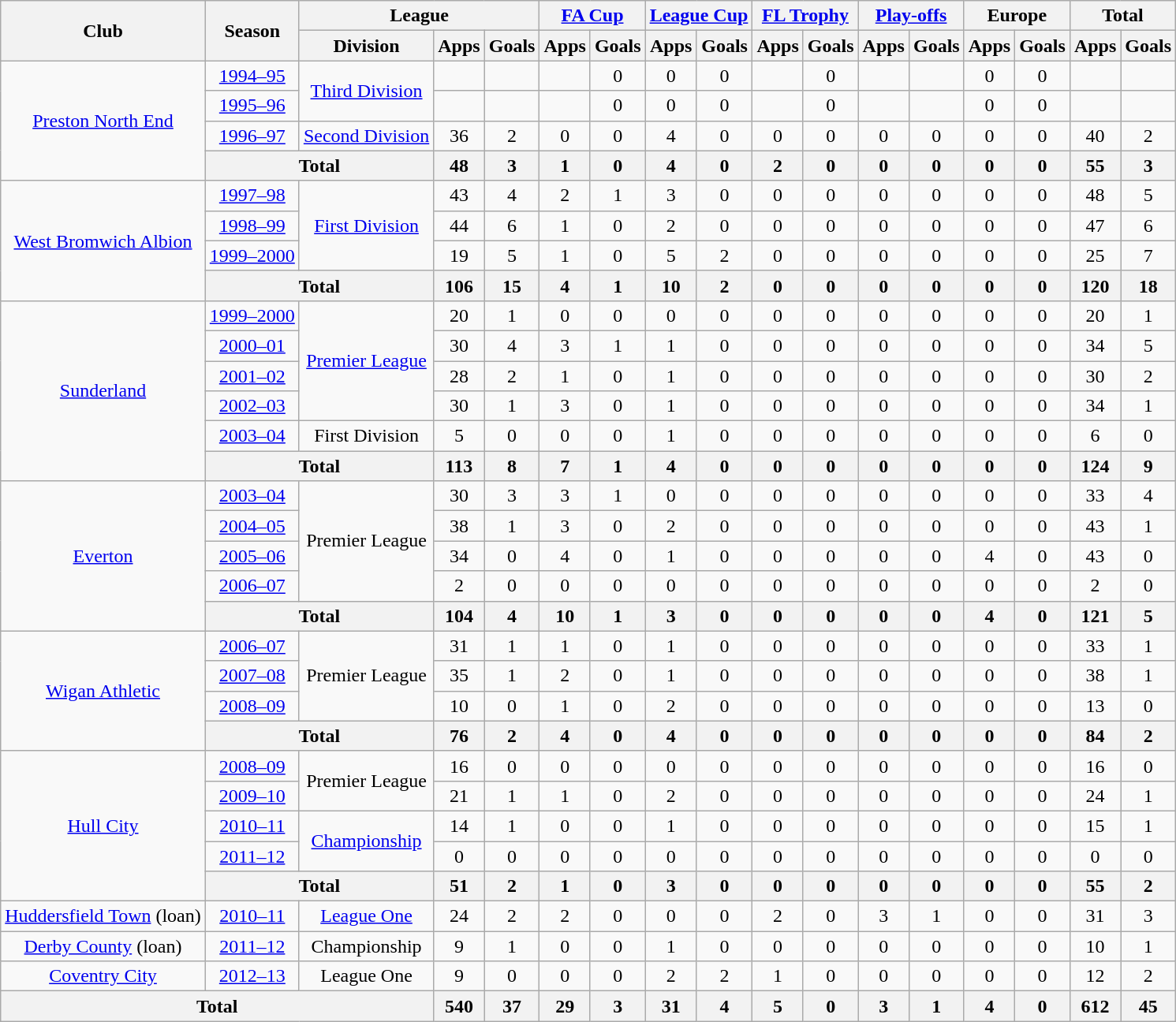<table class="wikitable" style="text-align:center">
<tr>
<th rowspan="2">Club</th>
<th rowspan="2">Season</th>
<th colspan="3">League</th>
<th colspan="2"><a href='#'>FA Cup</a></th>
<th colspan="2"><a href='#'>League Cup</a></th>
<th colspan="2"><a href='#'>FL Trophy</a></th>
<th colspan="2"><a href='#'>Play-offs</a></th>
<th colspan="2">Europe</th>
<th colspan="2">Total</th>
</tr>
<tr>
<th>Division</th>
<th>Apps</th>
<th>Goals</th>
<th>Apps</th>
<th>Goals</th>
<th>Apps</th>
<th>Goals</th>
<th>Apps</th>
<th>Goals</th>
<th>Apps</th>
<th>Goals</th>
<th>Apps</th>
<th>Goals</th>
<th>Apps</th>
<th>Goals</th>
</tr>
<tr>
<td rowspan="4"><a href='#'>Preston North End</a></td>
<td><a href='#'>1994–95</a></td>
<td rowspan="2"><a href='#'>Third Division</a></td>
<td></td>
<td></td>
<td></td>
<td>0</td>
<td>0</td>
<td>0</td>
<td></td>
<td>0</td>
<td></td>
<td></td>
<td>0</td>
<td>0</td>
<td></td>
<td></td>
</tr>
<tr>
<td><a href='#'>1995–96</a></td>
<td></td>
<td></td>
<td></td>
<td>0</td>
<td>0</td>
<td>0</td>
<td></td>
<td>0</td>
<td></td>
<td></td>
<td>0</td>
<td>0</td>
<td></td>
<td></td>
</tr>
<tr>
<td><a href='#'>1996–97</a></td>
<td><a href='#'>Second Division</a></td>
<td>36</td>
<td>2</td>
<td>0</td>
<td>0</td>
<td>4</td>
<td>0</td>
<td>0</td>
<td>0</td>
<td>0</td>
<td>0</td>
<td>0</td>
<td>0</td>
<td>40</td>
<td>2</td>
</tr>
<tr>
<th colspan="2">Total</th>
<th>48</th>
<th>3</th>
<th>1</th>
<th>0</th>
<th>4</th>
<th>0</th>
<th>2</th>
<th>0</th>
<th>0</th>
<th>0</th>
<th>0</th>
<th>0</th>
<th>55</th>
<th>3</th>
</tr>
<tr>
<td rowspan="4"><a href='#'>West Bromwich Albion</a></td>
<td><a href='#'>1997–98</a></td>
<td rowspan="3"><a href='#'>First Division</a></td>
<td>43</td>
<td>4</td>
<td>2</td>
<td>1</td>
<td>3</td>
<td>0</td>
<td>0</td>
<td>0</td>
<td>0</td>
<td>0</td>
<td>0</td>
<td>0</td>
<td>48</td>
<td>5</td>
</tr>
<tr>
<td><a href='#'>1998–99</a></td>
<td>44</td>
<td>6</td>
<td>1</td>
<td>0</td>
<td>2</td>
<td>0</td>
<td>0</td>
<td>0</td>
<td>0</td>
<td>0</td>
<td>0</td>
<td>0</td>
<td>47</td>
<td>6</td>
</tr>
<tr>
<td><a href='#'>1999–2000</a></td>
<td>19</td>
<td>5</td>
<td>1</td>
<td>0</td>
<td>5</td>
<td>2</td>
<td>0</td>
<td>0</td>
<td>0</td>
<td>0</td>
<td>0</td>
<td>0</td>
<td>25</td>
<td>7</td>
</tr>
<tr>
<th colspan="2">Total</th>
<th>106</th>
<th>15</th>
<th>4</th>
<th>1</th>
<th>10</th>
<th>2</th>
<th>0</th>
<th>0</th>
<th>0</th>
<th>0</th>
<th>0</th>
<th>0</th>
<th>120</th>
<th>18</th>
</tr>
<tr>
<td rowspan="6"><a href='#'>Sunderland</a></td>
<td><a href='#'>1999–2000</a></td>
<td rowspan="4"><a href='#'>Premier League</a></td>
<td>20</td>
<td>1</td>
<td>0</td>
<td>0</td>
<td>0</td>
<td>0</td>
<td>0</td>
<td>0</td>
<td>0</td>
<td>0</td>
<td>0</td>
<td>0</td>
<td>20</td>
<td>1</td>
</tr>
<tr>
<td><a href='#'>2000–01</a></td>
<td>30</td>
<td>4</td>
<td>3</td>
<td>1</td>
<td>1</td>
<td>0</td>
<td>0</td>
<td>0</td>
<td>0</td>
<td>0</td>
<td>0</td>
<td>0</td>
<td>34</td>
<td>5</td>
</tr>
<tr>
<td><a href='#'>2001–02</a></td>
<td>28</td>
<td>2</td>
<td>1</td>
<td>0</td>
<td>1</td>
<td>0</td>
<td>0</td>
<td>0</td>
<td>0</td>
<td>0</td>
<td>0</td>
<td>0</td>
<td>30</td>
<td>2</td>
</tr>
<tr>
<td><a href='#'>2002–03</a></td>
<td>30</td>
<td>1</td>
<td>3</td>
<td>0</td>
<td>1</td>
<td>0</td>
<td>0</td>
<td>0</td>
<td>0</td>
<td>0</td>
<td>0</td>
<td>0</td>
<td>34</td>
<td>1</td>
</tr>
<tr>
<td><a href='#'>2003–04</a></td>
<td>First Division</td>
<td>5</td>
<td>0</td>
<td>0</td>
<td>0</td>
<td>1</td>
<td>0</td>
<td>0</td>
<td>0</td>
<td>0</td>
<td>0</td>
<td>0</td>
<td>0</td>
<td>6</td>
<td>0</td>
</tr>
<tr>
<th colspan="2">Total</th>
<th>113</th>
<th>8</th>
<th>7</th>
<th>1</th>
<th>4</th>
<th>0</th>
<th>0</th>
<th>0</th>
<th>0</th>
<th>0</th>
<th>0</th>
<th>0</th>
<th>124</th>
<th>9</th>
</tr>
<tr>
<td rowspan="5"><a href='#'>Everton</a></td>
<td><a href='#'>2003–04</a></td>
<td rowspan="4">Premier League</td>
<td>30</td>
<td>3</td>
<td>3</td>
<td>1</td>
<td>0</td>
<td>0</td>
<td>0</td>
<td>0</td>
<td>0</td>
<td>0</td>
<td>0</td>
<td>0</td>
<td>33</td>
<td>4</td>
</tr>
<tr>
<td><a href='#'>2004–05</a></td>
<td>38</td>
<td>1</td>
<td>3</td>
<td>0</td>
<td>2</td>
<td>0</td>
<td>0</td>
<td>0</td>
<td>0</td>
<td>0</td>
<td>0</td>
<td>0</td>
<td>43</td>
<td>1</td>
</tr>
<tr>
<td><a href='#'>2005–06</a></td>
<td>34</td>
<td>0</td>
<td>4</td>
<td>0</td>
<td>1</td>
<td>0</td>
<td>0</td>
<td>0</td>
<td>0</td>
<td>0</td>
<td>4</td>
<td>0</td>
<td>43</td>
<td>0</td>
</tr>
<tr>
<td><a href='#'>2006–07</a></td>
<td>2</td>
<td>0</td>
<td>0</td>
<td>0</td>
<td>0</td>
<td>0</td>
<td>0</td>
<td>0</td>
<td>0</td>
<td>0</td>
<td>0</td>
<td>0</td>
<td>2</td>
<td>0</td>
</tr>
<tr>
<th colspan="2">Total</th>
<th>104</th>
<th>4</th>
<th>10</th>
<th>1</th>
<th>3</th>
<th>0</th>
<th>0</th>
<th>0</th>
<th>0</th>
<th>0</th>
<th>4</th>
<th>0</th>
<th>121</th>
<th>5</th>
</tr>
<tr>
<td rowspan="4"><a href='#'>Wigan Athletic</a></td>
<td><a href='#'>2006–07</a></td>
<td rowspan="3">Premier League</td>
<td>31</td>
<td>1</td>
<td>1</td>
<td>0</td>
<td>1</td>
<td>0</td>
<td>0</td>
<td>0</td>
<td>0</td>
<td>0</td>
<td>0</td>
<td>0</td>
<td>33</td>
<td>1</td>
</tr>
<tr>
<td><a href='#'>2007–08</a></td>
<td>35</td>
<td>1</td>
<td>2</td>
<td>0</td>
<td>1</td>
<td>0</td>
<td>0</td>
<td>0</td>
<td>0</td>
<td>0</td>
<td>0</td>
<td>0</td>
<td>38</td>
<td>1</td>
</tr>
<tr>
<td><a href='#'>2008–09</a></td>
<td>10</td>
<td>0</td>
<td>1</td>
<td>0</td>
<td>2</td>
<td>0</td>
<td>0</td>
<td>0</td>
<td>0</td>
<td>0</td>
<td>0</td>
<td>0</td>
<td>13</td>
<td>0</td>
</tr>
<tr>
<th colspan="2">Total</th>
<th>76</th>
<th>2</th>
<th>4</th>
<th>0</th>
<th>4</th>
<th>0</th>
<th>0</th>
<th>0</th>
<th>0</th>
<th>0</th>
<th>0</th>
<th>0</th>
<th>84</th>
<th>2</th>
</tr>
<tr>
<td rowspan="5"><a href='#'>Hull City</a></td>
<td><a href='#'>2008–09</a></td>
<td rowspan="2">Premier League</td>
<td>16</td>
<td>0</td>
<td>0</td>
<td>0</td>
<td>0</td>
<td>0</td>
<td>0</td>
<td>0</td>
<td>0</td>
<td>0</td>
<td>0</td>
<td>0</td>
<td>16</td>
<td>0</td>
</tr>
<tr>
<td><a href='#'>2009–10</a></td>
<td>21</td>
<td>1</td>
<td>1</td>
<td>0</td>
<td>2</td>
<td>0</td>
<td>0</td>
<td>0</td>
<td>0</td>
<td>0</td>
<td>0</td>
<td>0</td>
<td>24</td>
<td>1</td>
</tr>
<tr>
<td><a href='#'>2010–11</a></td>
<td rowspan="2"><a href='#'>Championship</a></td>
<td>14</td>
<td>1</td>
<td>0</td>
<td>0</td>
<td>1</td>
<td>0</td>
<td>0</td>
<td>0</td>
<td>0</td>
<td>0</td>
<td>0</td>
<td>0</td>
<td>15</td>
<td>1</td>
</tr>
<tr>
<td><a href='#'>2011–12</a></td>
<td>0</td>
<td>0</td>
<td>0</td>
<td>0</td>
<td>0</td>
<td>0</td>
<td>0</td>
<td>0</td>
<td>0</td>
<td>0</td>
<td>0</td>
<td>0</td>
<td>0</td>
<td>0</td>
</tr>
<tr>
<th colspan="2">Total</th>
<th>51</th>
<th>2</th>
<th>1</th>
<th>0</th>
<th>3</th>
<th>0</th>
<th>0</th>
<th>0</th>
<th>0</th>
<th>0</th>
<th>0</th>
<th>0</th>
<th>55</th>
<th>2</th>
</tr>
<tr>
<td><a href='#'>Huddersfield Town</a> (loan)</td>
<td><a href='#'>2010–11</a></td>
<td><a href='#'>League One</a></td>
<td>24</td>
<td>2</td>
<td>2</td>
<td>0</td>
<td>0</td>
<td>0</td>
<td>2</td>
<td>0</td>
<td>3</td>
<td>1</td>
<td>0</td>
<td>0</td>
<td>31</td>
<td>3</td>
</tr>
<tr>
<td><a href='#'>Derby County</a> (loan)</td>
<td><a href='#'>2011–12</a></td>
<td>Championship</td>
<td>9</td>
<td>1</td>
<td>0</td>
<td>0</td>
<td>1</td>
<td>0</td>
<td>0</td>
<td>0</td>
<td>0</td>
<td>0</td>
<td>0</td>
<td>0</td>
<td>10</td>
<td>1</td>
</tr>
<tr>
<td><a href='#'>Coventry City</a></td>
<td><a href='#'>2012–13</a></td>
<td>League One</td>
<td>9</td>
<td>0</td>
<td>0</td>
<td>0</td>
<td>2</td>
<td>2</td>
<td>1</td>
<td>0</td>
<td>0</td>
<td>0</td>
<td>0</td>
<td>0</td>
<td>12</td>
<td>2</td>
</tr>
<tr>
<th colspan="3">Total</th>
<th>540</th>
<th>37</th>
<th>29</th>
<th>3</th>
<th>31</th>
<th>4</th>
<th>5</th>
<th>0</th>
<th>3</th>
<th>1</th>
<th>4</th>
<th>0</th>
<th>612</th>
<th>45</th>
</tr>
</table>
